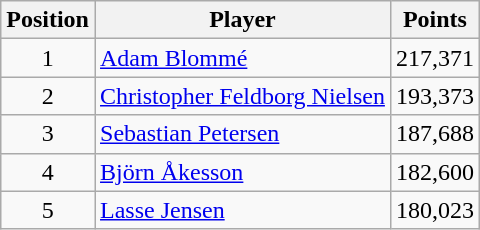<table class=wikitable>
<tr>
<th>Position</th>
<th>Player</th>
<th>Points</th>
</tr>
<tr>
<td align=center>1</td>
<td> <a href='#'>Adam Blommé</a></td>
<td align=center>217,371</td>
</tr>
<tr>
<td align=center>2</td>
<td> <a href='#'>Christopher Feldborg Nielsen</a></td>
<td align=center>193,373</td>
</tr>
<tr>
<td align=center>3</td>
<td> <a href='#'>Sebastian Petersen</a></td>
<td align=center>187,688</td>
</tr>
<tr>
<td align=center>4</td>
<td> <a href='#'>Björn Åkesson</a></td>
<td align=center>182,600</td>
</tr>
<tr>
<td align=center>5</td>
<td> <a href='#'>Lasse Jensen</a></td>
<td align=center>180,023</td>
</tr>
</table>
